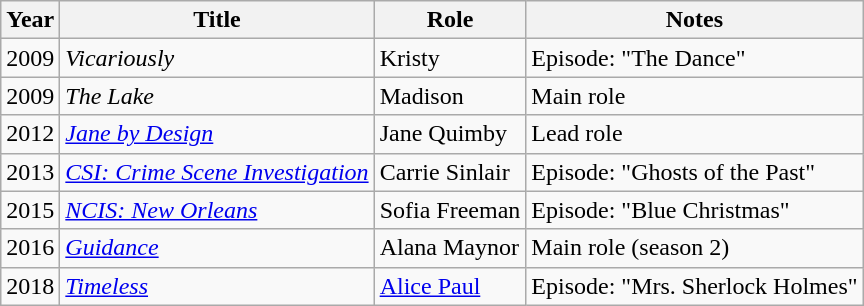<table class="wikitable sortable">
<tr>
<th>Year</th>
<th>Title</th>
<th>Role</th>
<th class="unsortable">Notes</th>
</tr>
<tr>
<td>2009</td>
<td><em>Vicariously</em></td>
<td>Kristy</td>
<td>Episode: "The Dance"</td>
</tr>
<tr>
<td>2009</td>
<td><em>The Lake</em></td>
<td>Madison</td>
<td>Main role</td>
</tr>
<tr>
<td>2012</td>
<td><em><a href='#'>Jane by Design</a></em></td>
<td>Jane Quimby</td>
<td>Lead role</td>
</tr>
<tr>
<td>2013</td>
<td><em><a href='#'>CSI: Crime Scene Investigation</a></em></td>
<td>Carrie Sinlair</td>
<td>Episode: "Ghosts of the Past"</td>
</tr>
<tr>
<td>2015</td>
<td><em><a href='#'>NCIS: New Orleans</a></em></td>
<td>Sofia Freeman</td>
<td>Episode: "Blue Christmas"</td>
</tr>
<tr>
<td>2016</td>
<td><em><a href='#'>Guidance</a></em></td>
<td>Alana Maynor</td>
<td>Main role (season 2)</td>
</tr>
<tr>
<td>2018</td>
<td><em><a href='#'>Timeless</a></em></td>
<td><a href='#'>Alice Paul</a></td>
<td>Episode: "Mrs. Sherlock Holmes"</td>
</tr>
</table>
